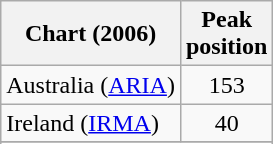<table class="wikitable sortable">
<tr>
<th>Chart (2006)</th>
<th>Peak<br>position</th>
</tr>
<tr>
<td>Australia (<a href='#'>ARIA</a>)</td>
<td align="center">153</td>
</tr>
<tr>
<td>Ireland (<a href='#'>IRMA</a>)</td>
<td align="center">40</td>
</tr>
<tr>
</tr>
<tr>
</tr>
</table>
